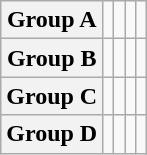<table class="wikitable">
<tr>
<th>Group A</th>
<td></td>
<td></td>
<td></td>
<td></td>
</tr>
<tr>
<th>Group B</th>
<td></td>
<td></td>
<td></td>
<td></td>
</tr>
<tr>
<th>Group C</th>
<td></td>
<td></td>
<td></td>
<td></td>
</tr>
<tr>
<th>Group D</th>
<td></td>
<td></td>
<td></td>
<td></td>
</tr>
</table>
